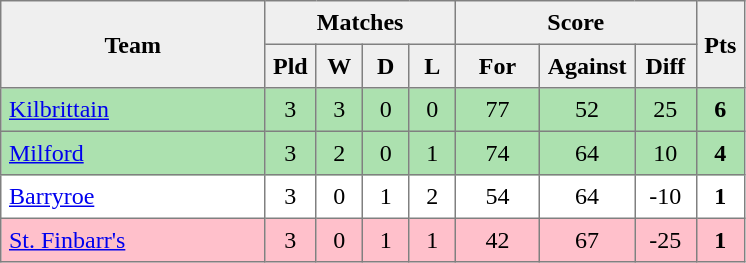<table style=border-collapse:collapse border=1 cellspacing=0 cellpadding=5>
<tr align=center bgcolor=#efefef>
<th rowspan=2 width=165>Team</th>
<th colspan=4>Matches</th>
<th colspan=3>Score</th>
<th rowspan=2width=20>Pts</th>
</tr>
<tr align=center bgcolor=#efefef>
<th width=20>Pld</th>
<th width=20>W</th>
<th width=20>D</th>
<th width=20>L</th>
<th width=45>For</th>
<th width=45>Against</th>
<th width=30>Diff</th>
</tr>
<tr align=center style="background:#ACE1AF;">
<td style="text-align:left;"><a href='#'>Kilbrittain</a></td>
<td>3</td>
<td>3</td>
<td>0</td>
<td>0</td>
<td>77</td>
<td>52</td>
<td>25</td>
<td><strong>6</strong></td>
</tr>
<tr align=center style="background:#ACE1AF;">
<td style="text-align:left;"><a href='#'>Milford</a></td>
<td>3</td>
<td>2</td>
<td>0</td>
<td>1</td>
<td>74</td>
<td>64</td>
<td>10</td>
<td><strong>4</strong></td>
</tr>
<tr align=center>
<td style="text-align:left;"><a href='#'>Barryroe</a></td>
<td>3</td>
<td>0</td>
<td>1</td>
<td>2</td>
<td>54</td>
<td>64</td>
<td>-10</td>
<td><strong>1</strong></td>
</tr>
<tr align=center style="background:#FFC0CB;">
<td style="text-align:left;"><a href='#'>St. Finbarr's</a></td>
<td>3</td>
<td>0</td>
<td>1</td>
<td>1</td>
<td>42</td>
<td>67</td>
<td>-25</td>
<td><strong>1</strong></td>
</tr>
</table>
